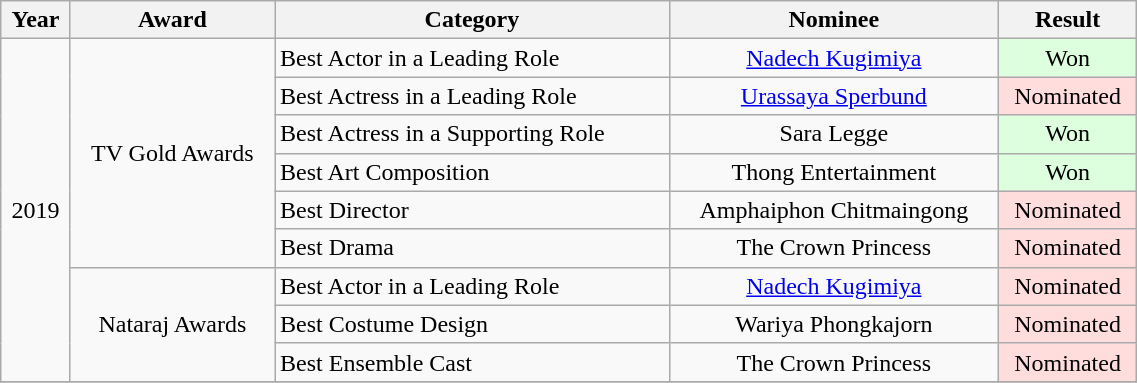<table class="wikitable" width="60%">
<tr>
<th>Year</th>
<th>Award</th>
<th>Category</th>
<th>Nominee</th>
<th>Result</th>
</tr>
<tr>
<td rowspan="9" align="center">2019</td>
<td rowspan="6" align="center">TV Gold Awards</td>
<td>Best Actor in a Leading Role</td>
<td rowspan="1" align="center"><a href='#'>Nadech Kugimiya</a></td>
<td rowspan="1" align="center"style="background: #ddffdd">Won</td>
</tr>
<tr>
<td>Best Actress in a Leading Role</td>
<td rowspan="1" align="center"><a href='#'>Urassaya Sperbund</a></td>
<td rowspan="1" align="center"style="background: #ffdddd">Nominated</td>
</tr>
<tr>
<td>Best Actress in a Supporting Role</td>
<td rowspan="1" align="center">Sara Legge</td>
<td rowspan="1" align="center"style="background: #ddffdd">Won</td>
</tr>
<tr>
<td>Best Art Composition</td>
<td rowspan="1" align="center">Thong Entertainment</td>
<td rowspan="1" align="center"style="background: #ddffdd">Won</td>
</tr>
<tr>
<td>Best Director</td>
<td rowspan="1" align="center">Amphaiphon Chitmaingong</td>
<td rowspan="1" align="center"style="background: #ffdddd">Nominated</td>
</tr>
<tr>
<td>Best Drama</td>
<td rowspan="1" align="center">The Crown Princess</td>
<td rowspan="1" align="center" style="background: #ffdddd">Nominated</td>
</tr>
<tr>
<td rowspan="3" align="center">Nataraj Awards</td>
<td>Best Actor in a Leading Role</td>
<td rowspan="1" align="center"><a href='#'>Nadech Kugimiya</a></td>
<td rowspan="1" align="center"style="background: #ffdddd">Nominated</td>
</tr>
<tr>
<td>Best Costume Design</td>
<td rowspan="1" align="center">Wariya Phongkajorn</td>
<td rowspan="1" align="center"style="background: #ffdddd">Nominated</td>
</tr>
<tr>
<td>Best Ensemble Cast</td>
<td rowspan="1" align="center">The Crown Princess</td>
<td rowspan="1" align="center"style="background: #ffdddd">Nominated</td>
</tr>
<tr>
</tr>
</table>
